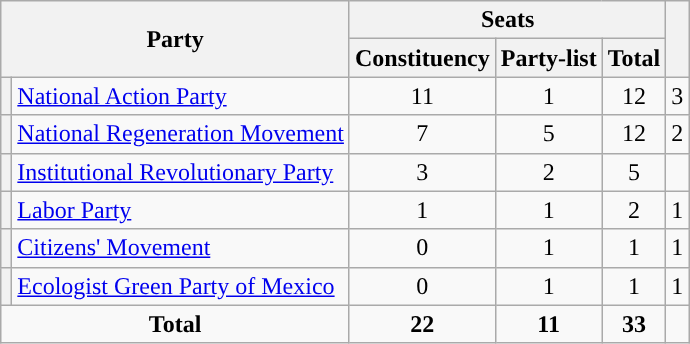<table class="wikitable" style="text-align:center;">
<tr>
<th colspan="2" rowspan="2">Party</th>
<th colspan="3">Seats</th>
<th rowspan="2"></th>
</tr>
<tr>
<th style="width:3em"><strong>Constituency</strong></th>
<th>Party-list</th>
<th>Total</th>
</tr>
<tr>
<th style="background-color:"></th>
<td style="text-align:left;"><a href='#'>National Action Party</a></td>
<td>11</td>
<td>1</td>
<td>12</td>
<td> 3</td>
</tr>
<tr>
<th style="background-color:"></th>
<td style="text-align:left;"><a href='#'>National Regeneration Movement</a></td>
<td>7</td>
<td>5</td>
<td>12</td>
<td> 2</td>
</tr>
<tr>
<th style="background-color:"></th>
<td style="text-align:left;"><a href='#'>Institutional Revolutionary Party</a></td>
<td>3</td>
<td>2</td>
<td>5</td>
<td></td>
</tr>
<tr>
<th style="background-color:"></th>
<td style="text-align:left;"><a href='#'>Labor Party</a></td>
<td>1</td>
<td>1</td>
<td>2</td>
<td> 1</td>
</tr>
<tr>
<th style="background-color:"></th>
<td style="text-align:left;"><a href='#'>Citizens' Movement</a></td>
<td>0</td>
<td>1</td>
<td>1</td>
<td> 1</td>
</tr>
<tr>
<th style="background-color:"></th>
<td style="text-align:left;"><a href='#'>Ecologist Green Party of Mexico</a></td>
<td>0</td>
<td>1</td>
<td>1</td>
<td> 1</td>
</tr>
<tr>
<td colspan="2"><strong>Total</strong></td>
<td><strong>22</strong></td>
<td><strong>11</strong></td>
<td><strong>33</strong></td>
<td></td>
</tr>
</table>
